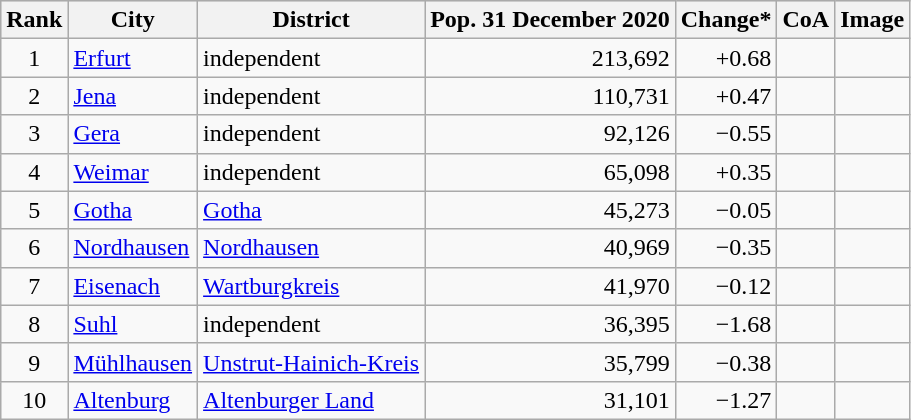<table class="wikitable sortable">
<tr style="background:#e0e0e0;">
<th>Rank</th>
<th>City</th>
<th>District</th>
<th>Pop. 31 December 2020</th>
<th>Change*</th>
<th>CoA</th>
<th>Image</th>
</tr>
<tr>
<td align=center>1</td>
<td><a href='#'>Erfurt</a></td>
<td>independent</td>
<td align=right>213,692</td>
<td align=right>+0.68</td>
<td></td>
<td></td>
</tr>
<tr>
<td align=center>2</td>
<td><a href='#'>Jena</a></td>
<td>independent</td>
<td align=right>110,731</td>
<td align=right>+0.47</td>
<td></td>
<td></td>
</tr>
<tr>
<td align=center>3</td>
<td><a href='#'>Gera</a></td>
<td>independent</td>
<td align=right>92,126</td>
<td align=right>−0.55</td>
<td></td>
<td></td>
</tr>
<tr>
<td align=center>4</td>
<td><a href='#'>Weimar</a></td>
<td>independent</td>
<td align=right>65,098</td>
<td align=right>+0.35</td>
<td></td>
<td></td>
</tr>
<tr>
<td align=center>5</td>
<td><a href='#'>Gotha</a></td>
<td><a href='#'>Gotha</a></td>
<td align=right>45,273</td>
<td align=right>−0.05</td>
<td></td>
<td></td>
</tr>
<tr>
<td align=center>6</td>
<td><a href='#'>Nordhausen</a></td>
<td><a href='#'>Nordhausen</a></td>
<td align=right>40,969</td>
<td align=right>−0.35</td>
<td></td>
<td></td>
</tr>
<tr>
<td align=center>7</td>
<td><a href='#'>Eisenach</a></td>
<td><a href='#'>Wartburgkreis</a></td>
<td align=right>41,970</td>
<td align=right>−0.12</td>
<td></td>
<td></td>
</tr>
<tr>
<td align=center>8</td>
<td><a href='#'>Suhl</a></td>
<td>independent</td>
<td align=right>36,395</td>
<td align=right>−1.68</td>
<td></td>
<td></td>
</tr>
<tr>
<td align=center>9</td>
<td><a href='#'>Mühlhausen</a></td>
<td><a href='#'>Unstrut-Hainich-Kreis</a></td>
<td align=right>35,799</td>
<td align=right>−0.38</td>
<td></td>
<td></td>
</tr>
<tr>
<td align=center>10</td>
<td><a href='#'>Altenburg</a></td>
<td><a href='#'>Altenburger Land</a></td>
<td align=right>31,101</td>
<td align=right>−1.27</td>
<td></td>
<td></td>
</tr>
</table>
